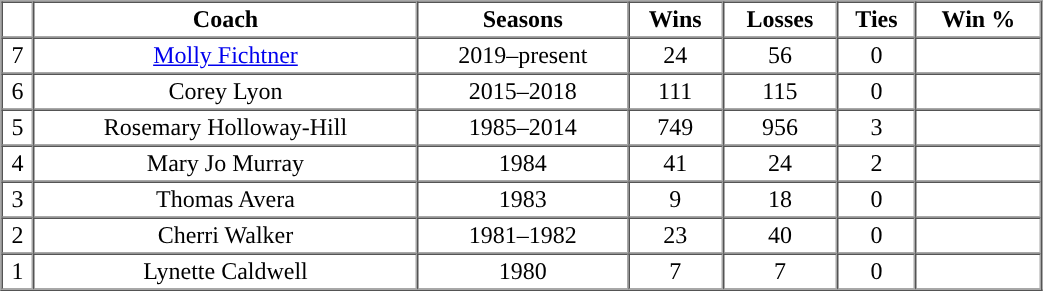<table cellpadding="2" border="1" cellspacing="0" width="55%">
<tr>
<th></th>
<th>Coach</th>
<th>Seasons</th>
<th>Wins</th>
<th>Losses</th>
<th>Ties</th>
<th>Win %</th>
</tr>
<tr align="center" valign="top">
<td>7</td>
<td><a href='#'>Molly Fichtner</a></td>
<td>2019–present</td>
<td>24</td>
<td>56</td>
<td>0</td>
<td> </td>
</tr>
<tr align="center" valign="top">
<td>6</td>
<td>Corey Lyon</td>
<td>2015–2018</td>
<td>111</td>
<td>115</td>
<td>0</td>
<td> </td>
</tr>
<tr align="center" valign="top">
<td>5</td>
<td>Rosemary Holloway-Hill</td>
<td>1985–2014</td>
<td>749</td>
<td>956</td>
<td>3</td>
<td></td>
</tr>
<tr align="center" valign="top">
<td>4</td>
<td>Mary Jo Murray</td>
<td>1984</td>
<td>41</td>
<td>24</td>
<td>2</td>
<td></td>
</tr>
<tr align="center" valign="top">
<td>3</td>
<td>Thomas Avera</td>
<td>1983</td>
<td>9</td>
<td>18</td>
<td>0</td>
<td></td>
</tr>
<tr align="center" valign="top">
<td>2</td>
<td>Cherri Walker</td>
<td>1981–1982</td>
<td>23</td>
<td>40</td>
<td>0</td>
<td></td>
</tr>
<tr align="center" valign="top">
<td>1</td>
<td>Lynette Caldwell</td>
<td>1980</td>
<td>7</td>
<td>7</td>
<td>0</td>
<td></td>
</tr>
</table>
